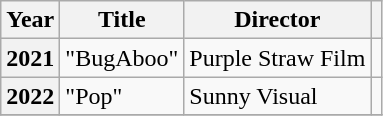<table class="wikitable plainrowheaders">
<tr>
<th scope="col">Year</th>
<th scope="col">Title</th>
<th scope="col">Director</th>
<th scope="col"></th>
</tr>
<tr>
<th scope="row">2021</th>
<td>"BugAboo"</td>
<td>Purple Straw Film</td>
<td style="text-align:center"></td>
</tr>
<tr>
<th scope="row">2022</th>
<td>"Pop"</td>
<td>Sunny Visual</td>
<td style="text-align:center"></td>
</tr>
<tr>
</tr>
</table>
